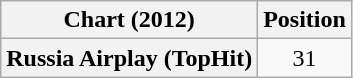<table class="wikitable plainrowheaders" style="text-align:center;">
<tr>
<th scope="col">Chart (2012)</th>
<th scope="col">Position</th>
</tr>
<tr>
<th scope="row">Russia Airplay (TopHit)</th>
<td>31</td>
</tr>
</table>
